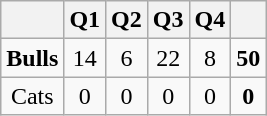<table class="wikitable" style="text-align: center;">
<tr>
<th></th>
<th>Q1</th>
<th>Q2</th>
<th>Q3</th>
<th>Q4</th>
<th></th>
</tr>
<tr>
<td><strong>Bulls</strong></td>
<td>14</td>
<td>6</td>
<td>22</td>
<td>8</td>
<td><strong>50</strong></td>
</tr>
<tr>
<td>Cats</td>
<td>0</td>
<td>0</td>
<td>0</td>
<td>0</td>
<td><strong>0</strong></td>
</tr>
</table>
